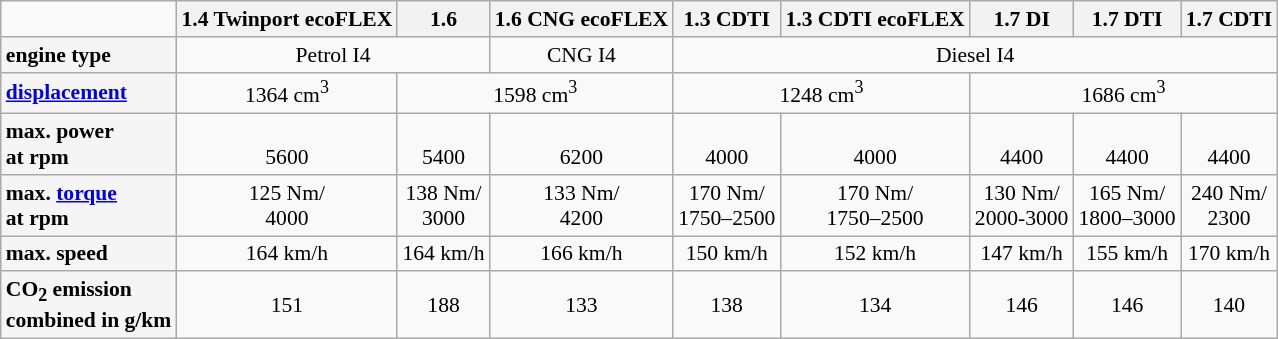<table class="wikitable" style="font-size: 90%; text-align:center">
<tr class="hintergrundfarbe5">
<td><strong> </strong></td>
<th>1.4 Twinport ecoFLEX</th>
<th>1.6</th>
<th>1.6 CNG ecoFLEX</th>
<th>1.3 CDTI</th>
<th>1.3 CDTI ecoFLEX</th>
<th>1.7 DI</th>
<th>1.7 DTI</th>
<th>1.7 CDTI</th>
</tr>
<tr>
<th style="background:#F5F5F5; text-align:left;">engine type</th>
<td colspan="2">Petrol I4</td>
<td>CNG I4</td>
<td colspan="5">Diesel I4</td>
</tr>
<tr>
<th style="background:#F5F5F5; text-align:left;"><a href='#'>displacement</a></th>
<td>1364 cm<sup>3</sup></td>
<td colspan="2">1598 cm<sup>3</sup></td>
<td colspan="2">1248 cm<sup>3</sup></td>
<td colspan="3">1686 cm<sup>3</sup></td>
</tr>
<tr>
<th style="background:#F5F5F5; text-align:left;">max. power<br>at rpm</th>
<td><br>5600</td>
<td><br>5400</td>
<td><br>6200</td>
<td><br>4000</td>
<td><br>4000</td>
<td><br>4400</td>
<td><br>4400</td>
<td><br>4400</td>
</tr>
<tr>
<th style="background:#F5F5F5; text-align:left;">max. <a href='#'>torque</a><br>at rpm</th>
<td>125 Nm/<br>4000</td>
<td>138 Nm/<br>3000</td>
<td>133 Nm/<br>4200</td>
<td>170 Nm/<br>1750–2500</td>
<td>170 Nm/<br>1750–2500</td>
<td>130 Nm/<br>2000-3000</td>
<td>165 Nm/<br>1800–3000</td>
<td>240 Nm/<br>2300</td>
</tr>
<tr>
<th style="background:#F5F5F5; text-align:left;">max. speed</th>
<td>164 km/h</td>
<td>164 km/h</td>
<td>166 km/h</td>
<td>150 km/h</td>
<td>152 km/h</td>
<td>147 km/h</td>
<td>155 km/h</td>
<td>170 km/h</td>
</tr>
<tr>
<th style="background:#F5F5F5; text-align:left;">CO<sub>2</sub> emission<br>combined in g/km</th>
<td>151</td>
<td>188</td>
<td>133</td>
<td>138</td>
<td>134</td>
<td>146</td>
<td>146</td>
<td>140</td>
</tr>
</table>
